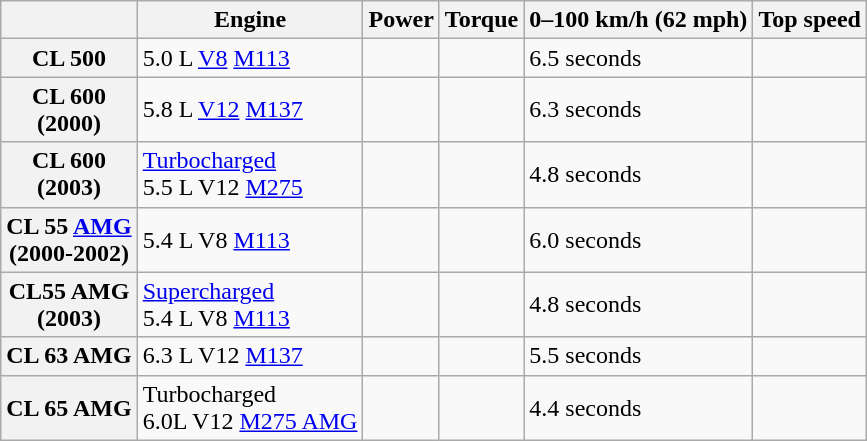<table class="wikitable sortable">
<tr>
<th></th>
<th>Engine</th>
<th>Power</th>
<th>Torque</th>
<th>0–100 km/h (62 mph)</th>
<th>Top speed</th>
</tr>
<tr>
<th align="left">CL 500</th>
<td>5.0 L <a href='#'>V8</a> <a href='#'>M113</a></td>
<td></td>
<td></td>
<td>6.5 seconds</td>
<td></td>
</tr>
<tr>
<th align="left">CL 600<br>(2000)</th>
<td>5.8 L <a href='#'>V12</a> <a href='#'>M137</a></td>
<td></td>
<td></td>
<td>6.3 seconds</td>
<td></td>
</tr>
<tr>
<th align="left">CL 600<br>(2003)</th>
<td><a href='#'>Turbocharged</a><br>5.5 L V12 <a href='#'>M275</a></td>
<td></td>
<td></td>
<td>4.8 seconds</td>
<td></td>
</tr>
<tr>
<th align="left">CL 55 <a href='#'>AMG</a><br>(2000-2002)</th>
<td>5.4 L V8 <a href='#'>M113</a></td>
<td></td>
<td></td>
<td>6.0 seconds</td>
<td></td>
</tr>
<tr>
<th align="left">CL55 AMG<br>(2003)</th>
<td><a href='#'>Supercharged</a><br>5.4 L V8 <a href='#'>M113</a></td>
<td></td>
<td></td>
<td>4.8 seconds</td>
<td></td>
</tr>
<tr>
<th align="left">CL 63 AMG</th>
<td>6.3 L V12 <a href='#'>M137</a></td>
<td></td>
<td></td>
<td>5.5 seconds</td>
<td></td>
</tr>
<tr>
<th align="left">CL 65 AMG</th>
<td>Turbocharged<br>6.0L V12 <a href='#'>M275 AMG</a></td>
<td></td>
<td></td>
<td>4.4 seconds</td>
<td></td>
</tr>
</table>
